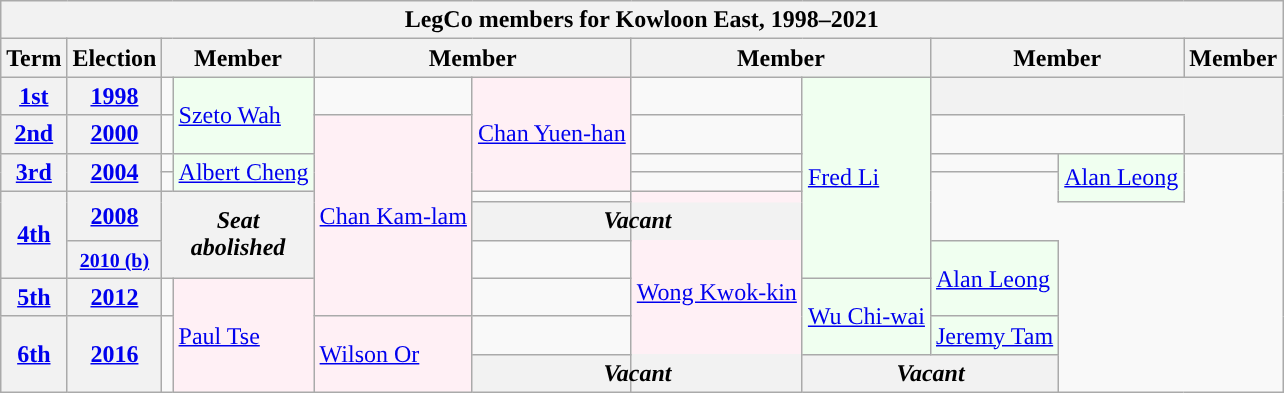<table class="wikitable" style="text-align:left">
<tr>
<th colspan = 20>LegCo members for Kowloon East, 1998–2021</th>
</tr>
<tr>
<th>Term</th>
<th>Election</th>
<th colspan="2" width="50px">Member</th>
<th colspan="2" width="50px">Member</th>
<th colspan="2" width="50px">Member</th>
<th colspan="2" width="50px">Member</th>
<th colspan="2" width="50px">Member</th>
</tr>
<tr>
<th><a href='#'>1st</a></th>
<th><a href='#'>1998</a></th>
<td style="color:inherit;background:"></td>
<td rowspan="2" bgcolor=Honeydew><a href='#'>Szeto Wah</a> <br></td>
<td style="color:inherit;background:"></td>
<td rowspan="4" bgcolor=LavenderBlush><a href='#'>Chan Yuen-han</a> <br></td>
<td style="color:inherit;background:"></td>
<td rowspan="7" bgcolor=Honeydew><a href='#'>Fred Li</a> <br></td>
<th colspan=2 style=border-right-style:hidden;></th>
<th rowspan=2 colspan=2></th>
</tr>
<tr>
<th><a href='#'>2nd</a></th>
<th><a href='#'>2000</a></th>
<td style="color:inherit;background:"></td>
<td rowspan="7" bgcolor=LavenderBlush><a href='#'>Chan Kam-lam</a> <br></td>
</tr>
<tr>
<th rowspan=2><a href='#'>3rd</a></th>
<th rowspan=2><a href='#'>2004</a></th>
<td style="color:inherit;background:"></td>
<td rowspan=2 bgcolor=Honeydew><a href='#'>Albert Cheng</a> <br></td>
<td style="color:inherit;background:"></td>
<td style="color:inherit;background:"></td>
<td rowspan=3 bgcolor=Honeydew><a href='#'>Alan Leong</a> <br></td>
</tr>
<tr>
<td style="color:inherit;background:"></td>
</tr>
<tr>
<th rowspan=3><a href='#'>4th</a></th>
<th rowspan=2><a href='#'>2008</a></th>
<th colspan=2 rowspan=3><em>Seat<br>abolished</em></th>
<td style="color:inherit;background:"></td>
<td rowspan=6 bgcolor=LavenderBlush><a href='#'>Wong Kwok-kin</a> <br></td>
</tr>
<tr>
<th colspan=2><em>Vacant</em></th>
</tr>
<tr>
<th><small><a href='#'>2010 (b)</a></small></th>
<td style="color:inherit;background:"></td>
<td rowspan=2 bgcolor=Honeydew><a href='#'>Alan Leong</a> <br></td>
</tr>
<tr>
<th><a href='#'>5th</a></th>
<th><a href='#'>2012</a></th>
<td style="color:inherit;background:"></td>
<td rowspan=3 bgcolor=LavenderBlush><a href='#'>Paul Tse</a> <br></td>
<td style="color:inherit;background:"></td>
<td rowspan=2 bgcolor=Honeydew><a href='#'>Wu Chi-wai</a> <br></td>
</tr>
<tr>
<th rowspan=2><a href='#'>6th</a></th>
<th rowspan=2><a href='#'>2016</a></th>
<td rowspan=2 style="color:inherit;background:"></td>
<td rowspan=2 bgcolor=LavenderBlush><a href='#'>Wilson Or</a> <br></td>
<td style="color:inherit;background:"></td>
<td bgcolor=Honeydew><a href='#'>Jeremy Tam</a><br></td>
</tr>
<tr>
<th colspan=2><em>Vacant</em></th>
<th colspan=2><em>Vacant</em></th>
</tr>
</table>
